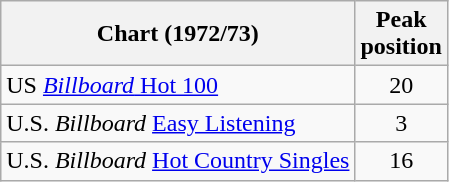<table class="wikitable sortable">
<tr>
<th>Chart (1972/73)</th>
<th>Peak<br>position</th>
</tr>
<tr>
<td>US <a href='#'><em>Billboard</em> Hot 100</a></td>
<td align="center">20</td>
</tr>
<tr>
<td align="left">U.S. <em>Billboard</em> <a href='#'>Easy Listening</a></td>
<td align="center">3</td>
</tr>
<tr>
<td align="left">U.S. <em>Billboard</em> <a href='#'>Hot Country Singles</a></td>
<td align="center">16</td>
</tr>
</table>
